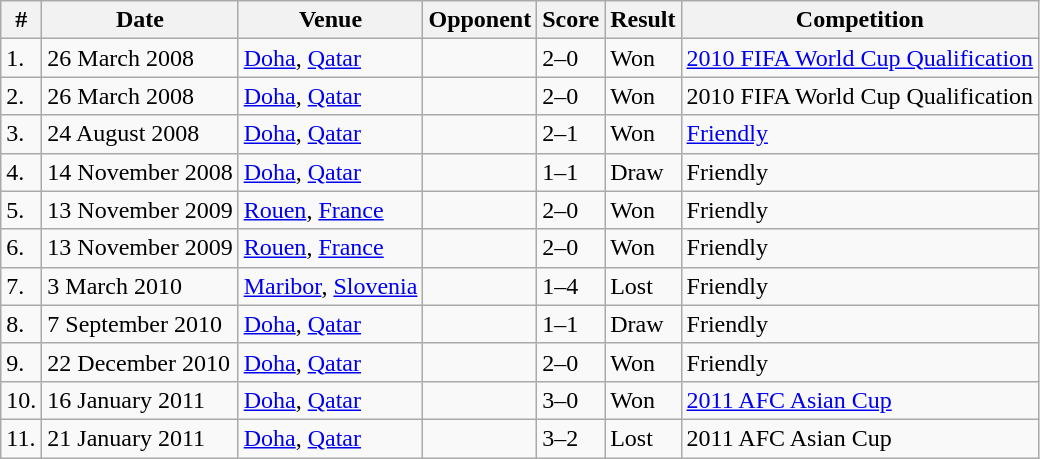<table class="wikitable">
<tr>
<th>#</th>
<th>Date</th>
<th>Venue</th>
<th>Opponent</th>
<th>Score</th>
<th>Result</th>
<th>Competition</th>
</tr>
<tr>
<td>1.</td>
<td>26 March 2008</td>
<td><a href='#'>Doha</a>, <a href='#'>Qatar</a></td>
<td></td>
<td>2–0</td>
<td>Won</td>
<td><a href='#'>2010 FIFA World Cup Qualification</a></td>
</tr>
<tr>
<td>2.</td>
<td>26 March 2008</td>
<td><a href='#'>Doha</a>, <a href='#'>Qatar</a></td>
<td></td>
<td>2–0</td>
<td>Won</td>
<td>2010 FIFA World Cup Qualification</td>
</tr>
<tr>
<td>3.</td>
<td>24 August 2008</td>
<td><a href='#'>Doha</a>, <a href='#'>Qatar</a></td>
<td></td>
<td>2–1</td>
<td>Won</td>
<td><a href='#'>Friendly</a></td>
</tr>
<tr>
<td>4.</td>
<td>14 November 2008</td>
<td><a href='#'>Doha</a>, <a href='#'>Qatar</a></td>
<td></td>
<td>1–1</td>
<td>Draw</td>
<td>Friendly</td>
</tr>
<tr>
<td>5.</td>
<td>13 November 2009</td>
<td><a href='#'>Rouen</a>, <a href='#'>France</a></td>
<td></td>
<td>2–0</td>
<td>Won</td>
<td>Friendly</td>
</tr>
<tr>
<td>6.</td>
<td>13 November 2009</td>
<td><a href='#'>Rouen</a>, <a href='#'>France</a></td>
<td></td>
<td>2–0</td>
<td>Won</td>
<td>Friendly</td>
</tr>
<tr>
<td>7.</td>
<td>3 March 2010</td>
<td><a href='#'>Maribor</a>, <a href='#'>Slovenia</a></td>
<td></td>
<td>1–4</td>
<td>Lost</td>
<td>Friendly</td>
</tr>
<tr>
<td>8.</td>
<td>7 September 2010</td>
<td><a href='#'>Doha</a>, <a href='#'>Qatar</a></td>
<td></td>
<td>1–1</td>
<td>Draw</td>
<td>Friendly</td>
</tr>
<tr>
<td>9.</td>
<td>22 December 2010</td>
<td><a href='#'>Doha</a>, <a href='#'>Qatar</a></td>
<td></td>
<td>2–0</td>
<td>Won</td>
<td>Friendly</td>
</tr>
<tr>
<td>10.</td>
<td>16 January 2011</td>
<td><a href='#'>Doha</a>, <a href='#'>Qatar</a></td>
<td></td>
<td>3–0</td>
<td>Won</td>
<td><a href='#'>2011 AFC Asian Cup</a></td>
</tr>
<tr>
<td>11.</td>
<td>21 January 2011</td>
<td><a href='#'>Doha</a>, <a href='#'>Qatar</a></td>
<td></td>
<td>3–2</td>
<td>Lost</td>
<td>2011 AFC Asian Cup</td>
</tr>
</table>
